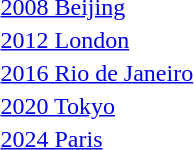<table>
<tr>
<td><a href='#'>2008 Beijing</a><br></td>
<td></td>
<td></td>
<td></td>
</tr>
<tr>
<td><a href='#'>2012 London</a><br></td>
<td></td>
<td></td>
<td></td>
</tr>
<tr>
<td><a href='#'>2016 Rio de Janeiro</a><br></td>
<td></td>
<td></td>
<td></td>
</tr>
<tr>
<td><a href='#'>2020 Tokyo</a><br></td>
<td></td>
<td></td>
<td></td>
</tr>
<tr>
<td><a href='#'>2024 Paris</a> <br></td>
<td></td>
<td></td>
<td></td>
</tr>
<tr>
</tr>
</table>
